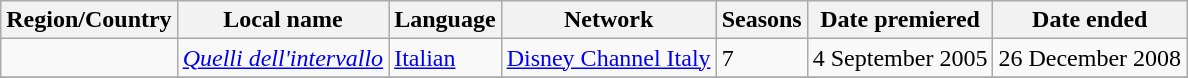<table class="wikitable">
<tr>
<th>Region/Country</th>
<th>Local name</th>
<th>Language</th>
<th>Network</th>
<th>Seasons</th>
<th>Date premiered</th>
<th>Date ended</th>
</tr>
<tr>
<td></td>
<td><em><a href='#'>Quelli dell'intervallo</a></em></td>
<td><a href='#'>Italian</a></td>
<td><a href='#'>Disney Channel Italy</a></td>
<td>7</td>
<td>4 September 2005</td>
<td>26 December 2008</td>
</tr>
<tr>
</tr>
</table>
